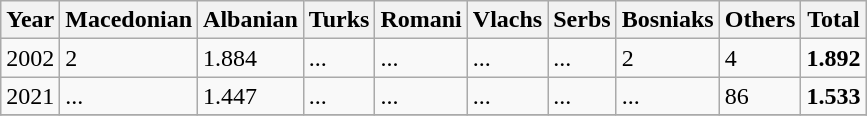<table class="wikitable">
<tr>
<th>Year</th>
<th>Macedonian</th>
<th>Albanian</th>
<th>Turks</th>
<th>Romani</th>
<th>Vlachs</th>
<th>Serbs</th>
<th>Bosniaks</th>
<th><abbr>Others</abbr></th>
<th>Total</th>
</tr>
<tr>
<td>2002</td>
<td>2</td>
<td>1.884</td>
<td>...</td>
<td>...</td>
<td>...</td>
<td>...</td>
<td>2</td>
<td>4</td>
<td><strong>1.892</strong></td>
</tr>
<tr>
<td>2021</td>
<td>...</td>
<td>1.447</td>
<td>...</td>
<td>...</td>
<td>...</td>
<td>...</td>
<td>...</td>
<td>86</td>
<td><strong>1.533</strong></td>
</tr>
<tr>
</tr>
</table>
